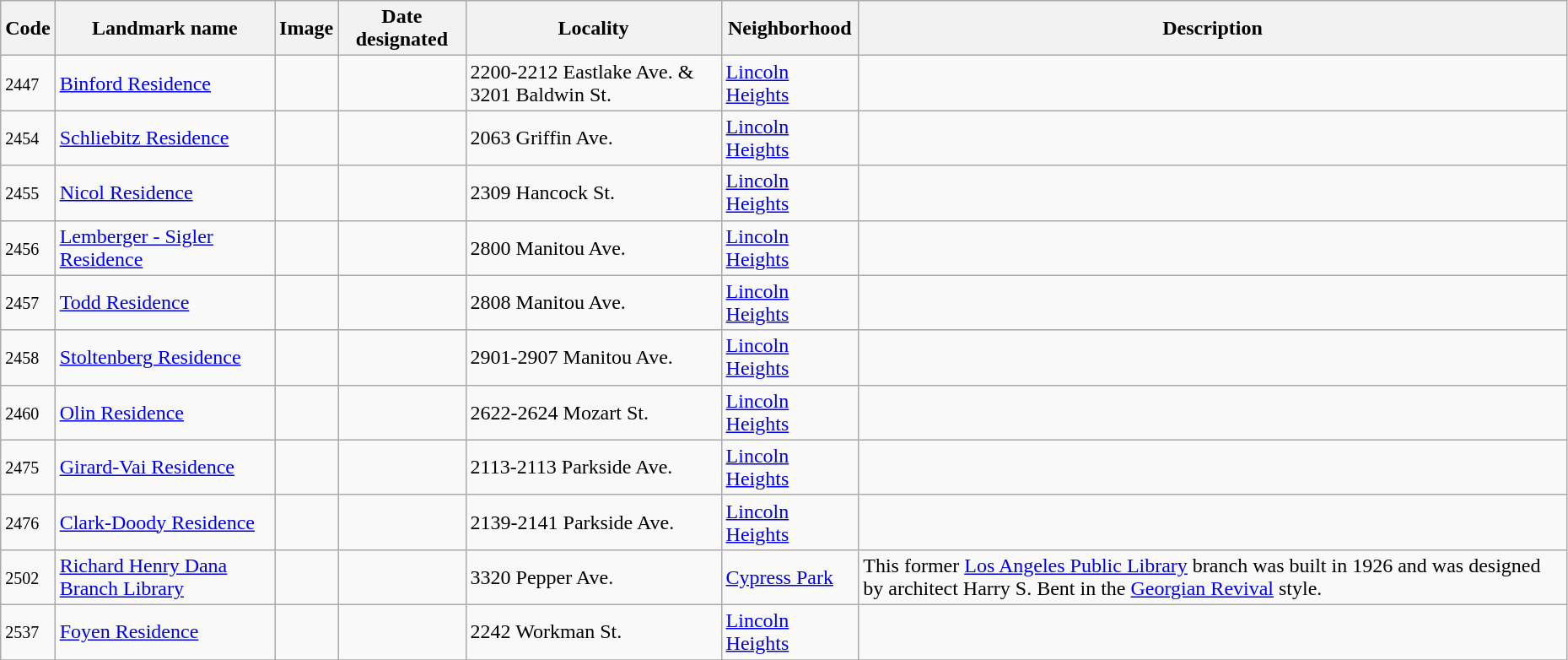<table class="wikitable sortable" style="width:98%">
<tr>
<th><strong>Code</strong></th>
<th><strong>Landmark name</strong></th>
<th class="unsortable" ><strong>Image</strong></th>
<th><strong>Date designated</strong></th>
<th><strong>Locality</strong></th>
<th><strong>Neighborhood</strong></th>
<th class="unsortable" ><strong>Description</strong></th>
</tr>
<tr>
<td><small>2447</small></td>
<td><a href='#'>Binford Residence</a></td>
<td></td>
<td></td>
<td>2200-2212 Eastlake Ave. & 3201 Baldwin St.</td>
<td><a href='#'>Lincoln Heights</a></td>
<td></td>
</tr>
<tr>
<td><small>2454</small></td>
<td><a href='#'>Schliebitz Residence</a></td>
<td></td>
<td></td>
<td>2063 Griffin Ave.</td>
<td><a href='#'>Lincoln Heights</a></td>
<td></td>
</tr>
<tr>
<td><small>2455</small></td>
<td><a href='#'>Nicol Residence</a></td>
<td></td>
<td></td>
<td>2309 Hancock St.</td>
<td><a href='#'>Lincoln Heights</a></td>
<td></td>
</tr>
<tr>
<td><small>2456</small></td>
<td><a href='#'>Lemberger - Sigler Residence</a></td>
<td></td>
<td></td>
<td>2800 Manitou Ave.</td>
<td><a href='#'>Lincoln Heights</a></td>
<td></td>
</tr>
<tr>
<td><small>2457</small></td>
<td><a href='#'>Todd Residence</a></td>
<td></td>
<td></td>
<td>2808 Manitou Ave.</td>
<td><a href='#'>Lincoln Heights</a></td>
<td></td>
</tr>
<tr>
<td><small>2458</small></td>
<td><a href='#'>Stoltenberg Residence</a></td>
<td></td>
<td></td>
<td>2901-2907 Manitou Ave.</td>
<td><a href='#'>Lincoln Heights</a></td>
<td></td>
</tr>
<tr>
<td><small>2460</small></td>
<td><a href='#'>Olin Residence</a></td>
<td></td>
<td></td>
<td>2622-2624 Mozart St.</td>
<td><a href='#'>Lincoln Heights</a></td>
<td></td>
</tr>
<tr>
<td><small>2475</small></td>
<td><a href='#'>Girard-Vai Residence</a></td>
<td></td>
<td></td>
<td>2113-2113 Parkside Ave.</td>
<td><a href='#'>Lincoln Heights</a></td>
<td></td>
</tr>
<tr>
<td><small>2476</small></td>
<td><a href='#'>Clark-Doody Residence</a></td>
<td></td>
<td></td>
<td>2139-2141 Parkside Ave.</td>
<td><a href='#'>Lincoln Heights</a></td>
<td></td>
</tr>
<tr>
<td><small>2502</small></td>
<td><a href='#'>Richard Henry Dana Branch Library</a></td>
<td></td>
<td></td>
<td>3320 Pepper Ave.</td>
<td><a href='#'>Cypress Park</a></td>
<td>This former <a href='#'>Los Angeles Public Library</a> branch was built in 1926 and was designed by architect Harry S. Bent in the <a href='#'>Georgian Revival</a> style.</td>
</tr>
<tr>
<td><small>2537</small></td>
<td><a href='#'>Foyen Residence</a></td>
<td></td>
<td></td>
<td>2242 Workman St.</td>
<td><a href='#'>Lincoln Heights</a></td>
<td></td>
</tr>
<tr>
</tr>
</table>
